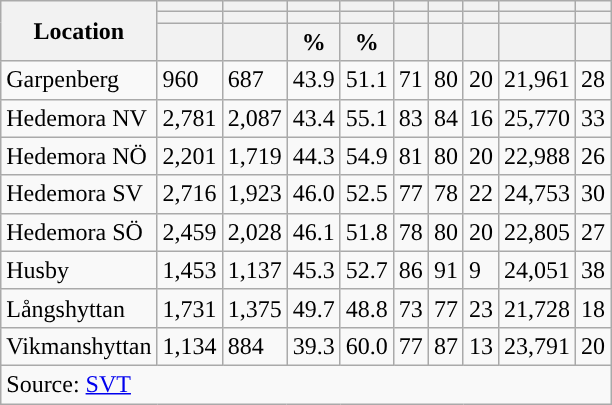<table role="presentation" class="wikitable sortable mw-collapsible">
<tr>
<th rowspan="3">Location</th>
<th></th>
<th></th>
<th></th>
<th></th>
<th></th>
<th></th>
<th></th>
<th></th>
<th></th>
</tr>
<tr>
<th></th>
<th></th>
<th style="background:"></th>
<th style="background:"></th>
<th></th>
<th></th>
<th></th>
<th></th>
<th></th>
</tr>
<tr>
<th data-sort-type="number"></th>
<th data-sort-type="number"></th>
<th data-sort-type="number">%</th>
<th data-sort-type="number">%</th>
<th data-sort-type="number"></th>
<th data-sort-type="number"></th>
<th data-sort-type="number"></th>
<th data-sort-type="number"></th>
<th data-sort-type="number"></th>
</tr>
<tr>
<td align="left">Garpenberg</td>
<td>960</td>
<td>687</td>
<td>43.9</td>
<td>51.1</td>
<td>71</td>
<td>80</td>
<td>20</td>
<td>21,961</td>
<td>28</td>
</tr>
<tr>
<td align="left">Hedemora NV</td>
<td>2,781</td>
<td>2,087</td>
<td>43.4</td>
<td>55.1</td>
<td>83</td>
<td>84</td>
<td>16</td>
<td>25,770</td>
<td>33</td>
</tr>
<tr>
<td align="left">Hedemora NÖ</td>
<td>2,201</td>
<td>1,719</td>
<td>44.3</td>
<td>54.9</td>
<td>81</td>
<td>80</td>
<td>20</td>
<td>22,988</td>
<td>26</td>
</tr>
<tr>
<td align="left">Hedemora SV</td>
<td>2,716</td>
<td>1,923</td>
<td>46.0</td>
<td>52.5</td>
<td>77</td>
<td>78</td>
<td>22</td>
<td>24,753</td>
<td>30</td>
</tr>
<tr>
<td align="left">Hedemora SÖ</td>
<td>2,459</td>
<td>2,028</td>
<td>46.1</td>
<td>51.8</td>
<td>78</td>
<td>80</td>
<td>20</td>
<td>22,805</td>
<td>27</td>
</tr>
<tr>
<td align="left">Husby</td>
<td>1,453</td>
<td>1,137</td>
<td>45.3</td>
<td>52.7</td>
<td>86</td>
<td>91</td>
<td>9</td>
<td>24,051</td>
<td>38</td>
</tr>
<tr>
<td align="left">Långshyttan</td>
<td>1,731</td>
<td>1,375</td>
<td>49.7</td>
<td>48.8</td>
<td>73</td>
<td>77</td>
<td>23</td>
<td>21,728</td>
<td>18</td>
</tr>
<tr>
<td align="left">Vikmanshyttan</td>
<td>1,134</td>
<td>884</td>
<td>39.3</td>
<td>60.0</td>
<td>77</td>
<td>87</td>
<td>13</td>
<td>23,791</td>
<td>20</td>
</tr>
<tr>
<td colspan="10" align="left">Source: <a href='#'>SVT</a></td>
</tr>
</table>
